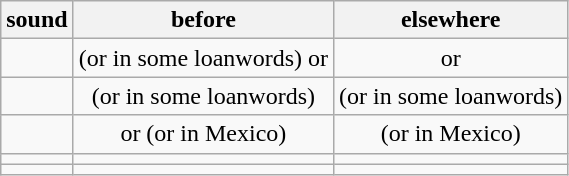<table class="wikitable">
<tr>
<th>sound</th>
<th>before </th>
<th>elsewhere</th>
</tr>
<tr style="text-align:center;">
<td></td>
<td> (or  in some loanwords) or </td>
<td> or </td>
</tr>
<tr style="text-align:center;">
<td></td>
<td> (or  in some loanwords)</td>
<td> (or  in some loanwords)</td>
</tr>
<tr style="text-align:center;">
<td></td>
<td> or  (or  in Mexico)</td>
<td> (or  in Mexico)</td>
</tr>
<tr style="text-align:center;">
<td></td>
<td></td>
<td></td>
</tr>
<tr style="text-align:center;">
<td></td>
<td></td>
<td></td>
</tr>
</table>
